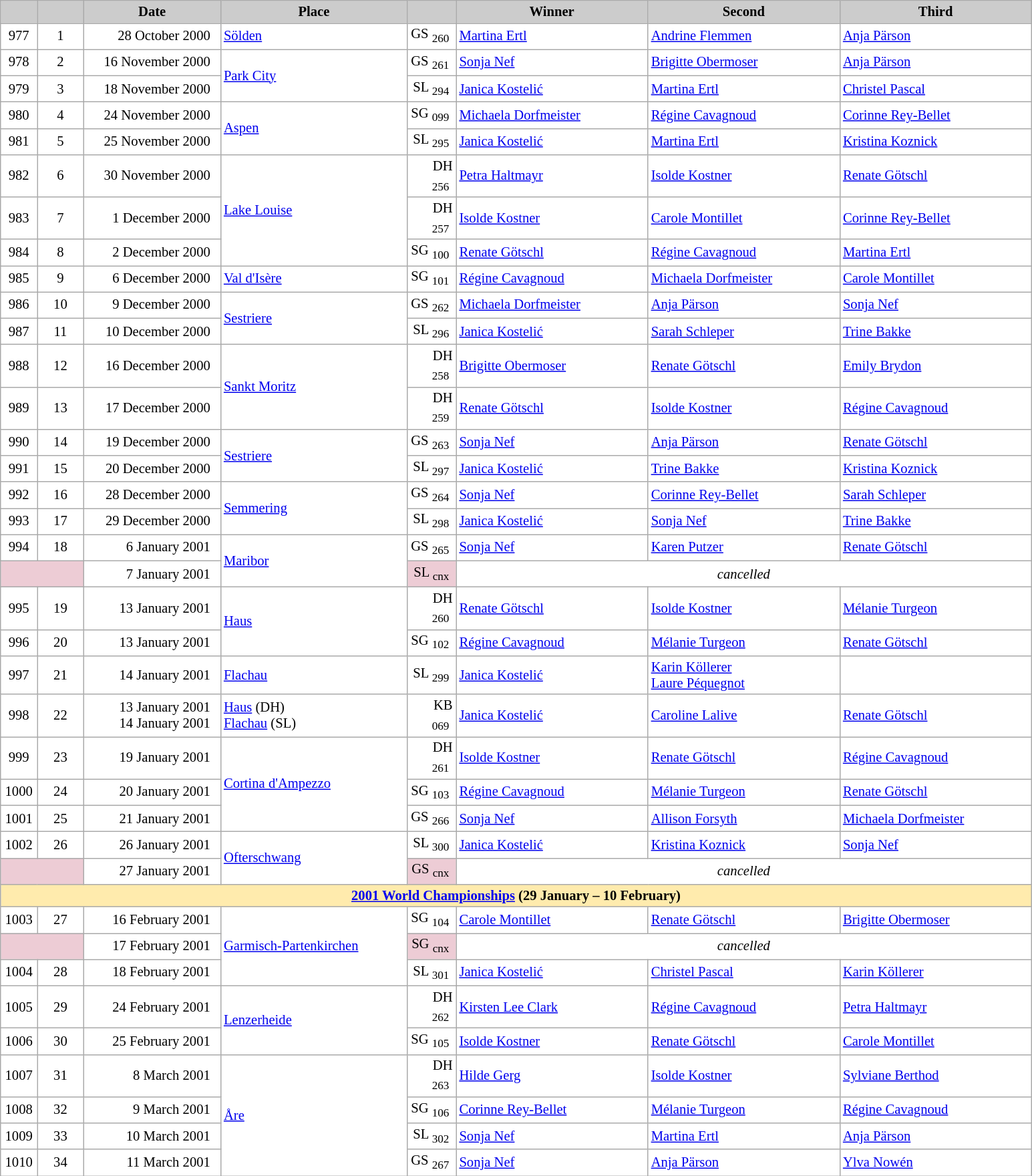<table class="wikitable plainrowheaders" style="background:#fff; font-size:86%; line-height:16px; border:grey solid 1px; border-collapse:collapse;">
<tr style="background:#ccc; text-align:center;">
<td align="center" width="30"></td>
<td align="center" width="40"></td>
<td align="center" width="130"><strong>Date</strong></td>
<td align="center" width="180"><strong>Place</strong></td>
<td align="center" width="42"></td>
<td align="center" width="185"><strong>Winner</strong></td>
<td align="center" width="185"><strong>Second</strong></td>
<td align="center" width="185"><strong>Third</strong></td>
</tr>
<tr>
<td align=center>977</td>
<td align=center>1</td>
<td align=right>28 October 2000  </td>
<td> <a href='#'>Sölden</a></td>
<td align=right>GS <sub>260</sub> </td>
<td> <a href='#'>Martina Ertl</a></td>
<td> <a href='#'>Andrine Flemmen</a></td>
<td> <a href='#'>Anja Pärson</a></td>
</tr>
<tr>
<td align=center>978</td>
<td align=center>2</td>
<td align=right>16 November 2000  </td>
<td rowspan=2> <a href='#'>Park City</a></td>
<td align=right>GS <sub>261</sub> </td>
<td> <a href='#'>Sonja Nef</a></td>
<td> <a href='#'>Brigitte Obermoser</a></td>
<td> <a href='#'>Anja Pärson</a></td>
</tr>
<tr>
<td align=center>979</td>
<td align=center>3</td>
<td align=right>18 November 2000  </td>
<td align=right>SL <sub>294</sub> </td>
<td> <a href='#'>Janica Kostelić</a></td>
<td> <a href='#'>Martina Ertl</a></td>
<td> <a href='#'>Christel Pascal</a></td>
</tr>
<tr>
<td align=center>980</td>
<td align=center>4</td>
<td align=right>24 November 2000  </td>
<td rowspan=2> <a href='#'>Aspen</a></td>
<td align=right>SG <sub>099</sub> </td>
<td> <a href='#'>Michaela Dorfmeister</a></td>
<td> <a href='#'>Régine Cavagnoud</a></td>
<td> <a href='#'>Corinne Rey-Bellet</a></td>
</tr>
<tr>
<td align=center>981</td>
<td align=center>5</td>
<td align=right>25 November 2000  </td>
<td align=right>SL <sub>295</sub> </td>
<td> <a href='#'>Janica Kostelić</a></td>
<td> <a href='#'>Martina Ertl</a></td>
<td> <a href='#'>Kristina Koznick</a></td>
</tr>
<tr>
<td align=center>982</td>
<td align=center>6</td>
<td align=right>30 November 2000  </td>
<td rowspan=3> <a href='#'>Lake Louise</a></td>
<td align=right>DH <sub>256</sub> </td>
<td> <a href='#'>Petra Haltmayr</a></td>
<td> <a href='#'>Isolde Kostner</a></td>
<td> <a href='#'>Renate Götschl</a></td>
</tr>
<tr>
<td align=center>983</td>
<td align=center>7</td>
<td align=right>1 December 2000  </td>
<td align=right>DH <sub>257</sub> </td>
<td> <a href='#'>Isolde Kostner</a></td>
<td> <a href='#'>Carole Montillet</a></td>
<td> <a href='#'>Corinne Rey-Bellet</a></td>
</tr>
<tr>
<td align=center>984</td>
<td align=center>8</td>
<td align=right>2 December 2000  </td>
<td align=right>SG <sub>100</sub> </td>
<td> <a href='#'>Renate Götschl</a></td>
<td> <a href='#'>Régine Cavagnoud</a></td>
<td> <a href='#'>Martina Ertl</a></td>
</tr>
<tr>
<td align=center>985</td>
<td align=center>9</td>
<td align=right>6 December 2000  </td>
<td> <a href='#'>Val d'Isère</a></td>
<td align=right>SG <sub>101</sub> </td>
<td> <a href='#'>Régine Cavagnoud</a></td>
<td> <a href='#'>Michaela Dorfmeister</a></td>
<td> <a href='#'>Carole Montillet</a></td>
</tr>
<tr>
<td align=center>986</td>
<td align=center>10</td>
<td align=right><small></small>9 December 2000  </td>
<td rowspan=2> <a href='#'>Sestriere</a></td>
<td align=right>GS <sub>262</sub> </td>
<td> <a href='#'>Michaela Dorfmeister</a></td>
<td> <a href='#'>Anja Pärson</a></td>
<td> <a href='#'>Sonja Nef</a></td>
</tr>
<tr>
<td align=center>987</td>
<td align=center>11</td>
<td align=right>10 December 2000  </td>
<td align=right>SL <sub>296</sub> </td>
<td> <a href='#'>Janica Kostelić</a></td>
<td> <a href='#'>Sarah Schleper</a></td>
<td> <a href='#'>Trine Bakke</a></td>
</tr>
<tr>
<td align=center>988</td>
<td align=center>12</td>
<td align=right>16 December 2000  </td>
<td rowspan=2> <a href='#'>Sankt Moritz</a></td>
<td align=right>DH <sub>258</sub> </td>
<td> <a href='#'>Brigitte Obermoser</a></td>
<td> <a href='#'>Renate Götschl</a></td>
<td> <a href='#'>Emily Brydon</a></td>
</tr>
<tr>
<td align=center>989</td>
<td align=center>13</td>
<td align=right>17 December 2000  </td>
<td align=right>DH <sub>259</sub> </td>
<td> <a href='#'>Renate Götschl</a></td>
<td> <a href='#'>Isolde Kostner</a></td>
<td> <a href='#'>Régine Cavagnoud</a></td>
</tr>
<tr>
<td align=center>990</td>
<td align=center>14</td>
<td align=right><small></small>19 December 2000  </td>
<td rowspan=2> <a href='#'>Sestriere</a></td>
<td align=right>GS <sub>263</sub> </td>
<td> <a href='#'>Sonja Nef</a></td>
<td> <a href='#'>Anja Pärson</a></td>
<td> <a href='#'>Renate Götschl</a></td>
</tr>
<tr>
<td align=center>991</td>
<td align=center>15</td>
<td align=right>20 December 2000  </td>
<td align=right>SL <sub>297</sub> </td>
<td> <a href='#'>Janica Kostelić</a></td>
<td> <a href='#'>Trine Bakke</a></td>
<td> <a href='#'>Kristina Koznick</a></td>
</tr>
<tr>
<td align=center>992</td>
<td align=center>16</td>
<td align=right>28 December 2000  </td>
<td rowspan=2> <a href='#'>Semmering</a></td>
<td align=right>GS <sub>264</sub> </td>
<td> <a href='#'>Sonja Nef</a></td>
<td> <a href='#'>Corinne Rey-Bellet</a></td>
<td> <a href='#'>Sarah Schleper</a></td>
</tr>
<tr>
<td align=center>993</td>
<td align=center>17</td>
<td align=right>29 December 2000  </td>
<td align=right>SL <sub>298</sub> </td>
<td> <a href='#'>Janica Kostelić</a></td>
<td> <a href='#'>Sonja Nef</a></td>
<td> <a href='#'>Trine Bakke</a></td>
</tr>
<tr>
<td align=center>994</td>
<td align=center>18</td>
<td align=right>6 January 2001  </td>
<td rowspan=2> <a href='#'>Maribor</a></td>
<td align=right>GS <sub>265</sub> </td>
<td> <a href='#'>Sonja Nef</a></td>
<td> <a href='#'>Karen Putzer</a></td>
<td> <a href='#'>Renate Götschl</a></td>
</tr>
<tr>
<td bgcolor="EDCCD5" colspan=2></td>
<td align=right>7 January 2001  </td>
<td align=right bgcolor="EDCCD5">SL <sub>cnx</sub> </td>
<td colspan=3 align=center><em>cancelled</em></td>
</tr>
<tr>
<td align=center>995</td>
<td align=center>19</td>
<td align=right>13 January 2001  </td>
<td rowspan=2> <a href='#'>Haus</a></td>
<td align=right>DH <sub>260</sub> </td>
<td> <a href='#'>Renate Götschl</a></td>
<td> <a href='#'>Isolde Kostner</a></td>
<td> <a href='#'>Mélanie Turgeon</a></td>
</tr>
<tr>
<td align=center>996</td>
<td align=center>20</td>
<td align=right>13 January 2001  </td>
<td align=right>SG <sub>102</sub> </td>
<td> <a href='#'>Régine Cavagnoud</a></td>
<td> <a href='#'>Mélanie Turgeon</a></td>
<td> <a href='#'>Renate Götschl</a></td>
</tr>
<tr>
<td align=center>997</td>
<td align=center>21</td>
<td align=right>14 January 2001  </td>
<td> <a href='#'>Flachau</a></td>
<td align=right>SL <sub>299</sub> </td>
<td> <a href='#'>Janica Kostelić</a></td>
<td> <a href='#'>Karin Köllerer</a><br> <a href='#'>Laure Péquegnot</a></td>
<td></td>
</tr>
<tr>
<td align=center>998</td>
<td align=center>22</td>
<td align=right>13 January 2001  <br>14 January 2001  </td>
<td> <a href='#'>Haus</a> (DH)<br> <a href='#'>Flachau</a> (SL)</td>
<td align=right>KB <sub>069</sub> </td>
<td> <a href='#'>Janica Kostelić</a></td>
<td> <a href='#'>Caroline Lalive</a></td>
<td> <a href='#'>Renate Götschl</a></td>
</tr>
<tr>
<td align=center>999</td>
<td align=center>23</td>
<td align=right>19 January 2001  </td>
<td rowspan=3> <a href='#'>Cortina d'Ampezzo</a></td>
<td align=right>DH <sub>261</sub> </td>
<td> <a href='#'>Isolde Kostner</a></td>
<td> <a href='#'>Renate Götschl</a></td>
<td> <a href='#'>Régine Cavagnoud</a></td>
</tr>
<tr>
<td align=center>1000</td>
<td align=center>24</td>
<td align=right>20 January 2001  </td>
<td align=right>SG <sub>103</sub> </td>
<td> <a href='#'>Régine Cavagnoud</a></td>
<td> <a href='#'>Mélanie Turgeon</a></td>
<td> <a href='#'>Renate Götschl</a></td>
</tr>
<tr>
<td align=center>1001</td>
<td align=center>25</td>
<td align=right>21 January 2001  </td>
<td align=right>GS <sub>266</sub> </td>
<td> <a href='#'>Sonja Nef</a></td>
<td> <a href='#'>Allison Forsyth</a></td>
<td> <a href='#'>Michaela Dorfmeister</a></td>
</tr>
<tr>
<td align=center>1002</td>
<td align=center>26</td>
<td align=right>26 January 2001  </td>
<td rowspan=2> <a href='#'>Ofterschwang</a></td>
<td align=right>SL <sub>300</sub> </td>
<td> <a href='#'>Janica Kostelić</a></td>
<td> <a href='#'>Kristina Koznick</a></td>
<td> <a href='#'>Sonja Nef</a></td>
</tr>
<tr>
<td bgcolor="EDCCD5" colspan=2></td>
<td align=right>27 January 2001  </td>
<td align=right bgcolor="EDCCD5">GS <sub>cnx</sub> </td>
<td colspan=3 align=center><em>cancelled</em></td>
</tr>
<tr style="background:#FFEBAD">
<td colspan="8" style="text-align:center;"><strong><a href='#'>2001 World Championships</a> (29 January – 10 February)</strong></td>
</tr>
<tr>
<td align=center>1003</td>
<td align=center>27</td>
<td align=right>16 February 2001  </td>
<td rowspan=3> <a href='#'>Garmisch-Partenkirchen</a></td>
<td align=right>SG <sub>104</sub> </td>
<td> <a href='#'>Carole Montillet</a></td>
<td> <a href='#'>Renate Götschl</a></td>
<td> <a href='#'>Brigitte Obermoser</a></td>
</tr>
<tr>
<td bgcolor="EDCCD5" colspan=2></td>
<td align=right>17 February 2001  </td>
<td align=right bgcolor="EDCCD5">SG <sub>cnx</sub> </td>
<td colspan=3 align=center><em>cancelled</em></td>
</tr>
<tr>
<td align=center>1004</td>
<td align=center>28</td>
<td align=right>18 February 2001  </td>
<td align=right>SL <sub>301</sub> </td>
<td> <a href='#'>Janica Kostelić</a></td>
<td> <a href='#'>Christel Pascal</a></td>
<td> <a href='#'>Karin Köllerer</a></td>
</tr>
<tr>
<td align=center>1005</td>
<td align=center>29</td>
<td align=right>24 February 2001  </td>
<td rowspan=2> <a href='#'>Lenzerheide</a></td>
<td align=right>DH <sub>262</sub> </td>
<td> <a href='#'>Kirsten Lee Clark</a></td>
<td> <a href='#'>Régine Cavagnoud</a></td>
<td> <a href='#'>Petra Haltmayr</a></td>
</tr>
<tr>
<td align=center>1006</td>
<td align=center>30</td>
<td align=right>25 February 2001  </td>
<td align=right>SG <sub>105</sub> </td>
<td> <a href='#'>Isolde Kostner</a></td>
<td> <a href='#'>Renate Götschl</a></td>
<td> <a href='#'>Carole Montillet</a></td>
</tr>
<tr>
<td align=center>1007</td>
<td align=center>31</td>
<td align=right>8 March 2001  </td>
<td rowspan=4> <a href='#'>Åre</a></td>
<td align=right>DH <sub>263</sub> </td>
<td> <a href='#'>Hilde Gerg</a></td>
<td> <a href='#'>Isolde Kostner</a></td>
<td> <a href='#'>Sylviane Berthod</a></td>
</tr>
<tr>
<td align=center>1008</td>
<td align=center>32</td>
<td align=right>9 March 2001  </td>
<td align=right>SG <sub>106</sub> </td>
<td> <a href='#'>Corinne Rey-Bellet</a></td>
<td> <a href='#'>Mélanie Turgeon</a></td>
<td> <a href='#'>Régine Cavagnoud</a></td>
</tr>
<tr>
<td align=center>1009</td>
<td align=center>33</td>
<td align=right>10 March 2001  </td>
<td align=right>SL <sub>302</sub> </td>
<td> <a href='#'>Sonja Nef</a></td>
<td> <a href='#'>Martina Ertl</a></td>
<td> <a href='#'>Anja Pärson</a></td>
</tr>
<tr>
<td align=center>1010</td>
<td align=center>34</td>
<td align=right>11 March 2001  </td>
<td align=right>GS <sub>267</sub> </td>
<td> <a href='#'>Sonja Nef</a></td>
<td> <a href='#'>Anja Pärson</a></td>
<td> <a href='#'>Ylva Nowén</a></td>
</tr>
</table>
